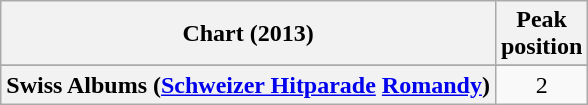<table class="wikitable sortable plainrowheaders" style="text-align:center">
<tr>
<th scope="col">Chart (2013)</th>
<th scope="col">Peak<br>position</th>
</tr>
<tr>
</tr>
<tr>
</tr>
<tr>
</tr>
<tr>
</tr>
<tr>
<th scope="row">Swiss Albums (<a href='#'>Schweizer Hitparade</a> <a href='#'>Romandy</a>)</th>
<td>2</td>
</tr>
</table>
